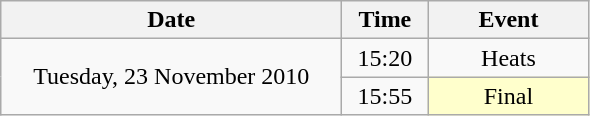<table class = "wikitable" style="text-align:center;">
<tr>
<th width=220>Date</th>
<th width=50>Time</th>
<th width=100>Event</th>
</tr>
<tr>
<td rowspan=2>Tuesday, 23 November 2010</td>
<td>15:20</td>
<td>Heats</td>
</tr>
<tr>
<td>15:55</td>
<td bgcolor=ffffcc>Final</td>
</tr>
</table>
